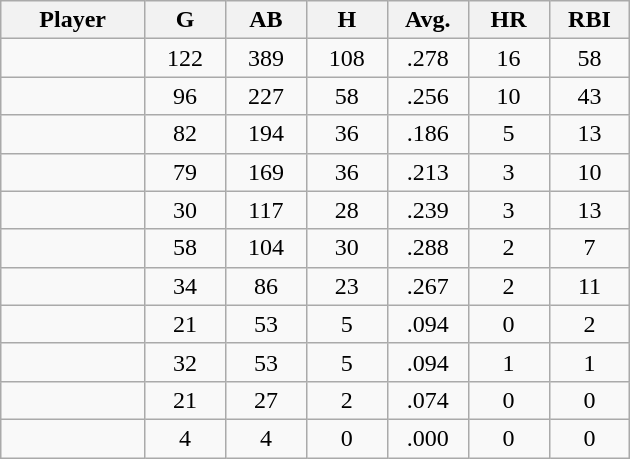<table class="wikitable sortable">
<tr>
<th bgcolor="#DDDDFF" width="16%">Player</th>
<th bgcolor="#DDDDFF" width="9%">G</th>
<th bgcolor="#DDDDFF" width="9%">AB</th>
<th bgcolor="#DDDDFF" width="9%">H</th>
<th bgcolor="#DDDDFF" width="9%">Avg.</th>
<th bgcolor="#DDDDFF" width="9%">HR</th>
<th bgcolor="#DDDDFF" width="9%">RBI</th>
</tr>
<tr align="center">
<td></td>
<td>122</td>
<td>389</td>
<td>108</td>
<td>.278</td>
<td>16</td>
<td>58</td>
</tr>
<tr align="center">
<td></td>
<td>96</td>
<td>227</td>
<td>58</td>
<td>.256</td>
<td>10</td>
<td>43</td>
</tr>
<tr align="center">
<td></td>
<td>82</td>
<td>194</td>
<td>36</td>
<td>.186</td>
<td>5</td>
<td>13</td>
</tr>
<tr align="center">
<td></td>
<td>79</td>
<td>169</td>
<td>36</td>
<td>.213</td>
<td>3</td>
<td>10</td>
</tr>
<tr align="center">
<td></td>
<td>30</td>
<td>117</td>
<td>28</td>
<td>.239</td>
<td>3</td>
<td>13</td>
</tr>
<tr align="center">
<td></td>
<td>58</td>
<td>104</td>
<td>30</td>
<td>.288</td>
<td>2</td>
<td>7</td>
</tr>
<tr align="center">
<td></td>
<td>34</td>
<td>86</td>
<td>23</td>
<td>.267</td>
<td>2</td>
<td>11</td>
</tr>
<tr align="center">
<td></td>
<td>21</td>
<td>53</td>
<td>5</td>
<td>.094</td>
<td>0</td>
<td>2</td>
</tr>
<tr align="center">
<td></td>
<td>32</td>
<td>53</td>
<td>5</td>
<td>.094</td>
<td>1</td>
<td>1</td>
</tr>
<tr align="center">
<td></td>
<td>21</td>
<td>27</td>
<td>2</td>
<td>.074</td>
<td>0</td>
<td>0</td>
</tr>
<tr align="center">
<td></td>
<td>4</td>
<td>4</td>
<td>0</td>
<td>.000</td>
<td>0</td>
<td>0</td>
</tr>
</table>
